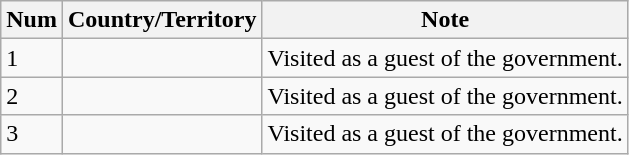<table class="wikitable">
<tr>
<th>Num</th>
<th>Country/Territory</th>
<th>Note</th>
</tr>
<tr>
<td>1</td>
<td></td>
<td>Visited as a guest of the government.</td>
</tr>
<tr>
<td>2</td>
<td></td>
<td>Visited as a guest of the government.</td>
</tr>
<tr>
<td>3</td>
<td></td>
<td>Visited as a guest of the government.</td>
</tr>
</table>
